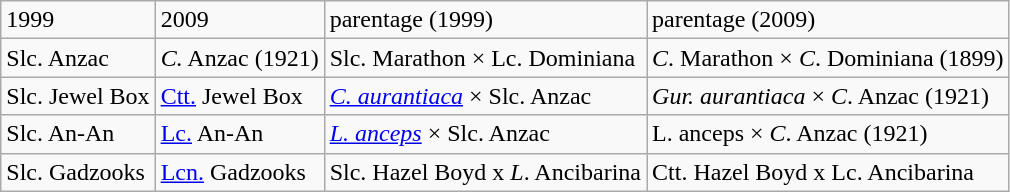<table class="wikitable">
<tr>
<td>1999</td>
<td>2009</td>
<td>parentage (1999)</td>
<td>parentage (2009)</td>
</tr>
<tr>
<td>Slc. Anzac</td>
<td><em>C.</em> Anzac (1921)</td>
<td>Slc. Marathon × Lc. Dominiana</td>
<td><em>C</em>. Marathon × <em>C</em>. Dominiana (1899)</td>
</tr>
<tr>
<td>Slc. Jewel Box</td>
<td><a href='#'>Ctt.</a> Jewel Box</td>
<td><em><a href='#'>C. aurantiaca</a></em> × Slc. Anzac</td>
<td><em>Gur. aurantiaca</em> × <em>C</em>. Anzac (1921)</td>
</tr>
<tr>
<td>Slc. An-An</td>
<td><a href='#'>Lc.</a> An-An</td>
<td><em><a href='#'>L. anceps</a></em> × Slc. Anzac</td>
<td>L. anceps × <em>C</em>. Anzac (1921)</td>
</tr>
<tr>
<td>Slc. Gadzooks</td>
<td><a href='#'>Lcn.</a> Gadzooks</td>
<td>Slc. Hazel Boyd x <em>L</em>. Ancibarina</td>
<td>Ctt. Hazel Boyd x Lc. Ancibarina</td>
</tr>
</table>
